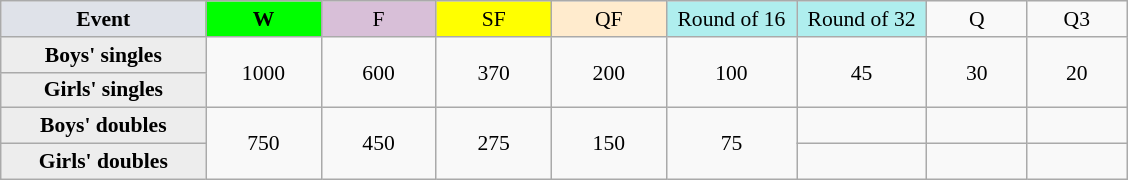<table class="wikitable" style="font-size:90%; text-align:center;">
<tr>
<th style="width:130px; background:#DFE2E9;">Event</th>
<th style="width:70px; background:lime;">W</th>
<td style="width:70px; background:thistle;">F</td>
<td style="width:70px; background:#ff0;">SF</td>
<td style="width:70px; background:#ffebcd;">QF</td>
<td style="width:80px; background:#afeeee;">Round of 16</td>
<td style="width:80px; background:#afeeee;">Round of 32</td>
<td style="width:60px;">Q</td>
<td style="width:60px;">Q3</td>
</tr>
<tr>
<th style="background:#EDEDED;">Boys' singles</th>
<td rowspan="2">1000</td>
<td rowspan="2">600</td>
<td rowspan="2">370</td>
<td rowspan="2">200</td>
<td rowspan="2">100</td>
<td rowspan="2">45</td>
<td rowspan="2">30</td>
<td rowspan="2">20</td>
</tr>
<tr>
<th style="background:#EDEDED;">Girls' singles</th>
</tr>
<tr>
<th style="background:#EDEDED;">Boys' doubles</th>
<td rowspan="2">750</td>
<td rowspan="2">450</td>
<td rowspan="2">275</td>
<td rowspan="2">150</td>
<td rowspan="2">75</td>
<td></td>
<td></td>
<td></td>
</tr>
<tr>
<th style="background:#EDEDED;">Girls' doubles</th>
<td></td>
<td></td>
<td></td>
</tr>
</table>
